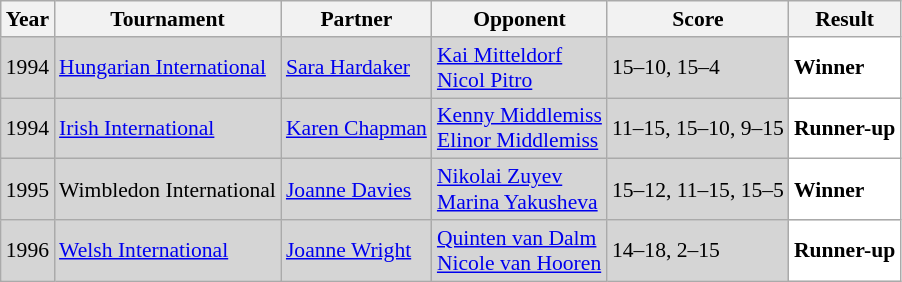<table class="sortable wikitable" style="font-size: 90%;">
<tr>
<th>Year</th>
<th>Tournament</th>
<th>Partner</th>
<th>Opponent</th>
<th>Score</th>
<th>Result</th>
</tr>
<tr style="background:#D5D5D5">
<td align="center">1994</td>
<td align="left"><a href='#'>Hungarian International</a></td>
<td align="left"> <a href='#'>Sara Hardaker</a></td>
<td align="left"> <a href='#'>Kai Mitteldorf</a> <br>  <a href='#'>Nicol Pitro</a></td>
<td align="left">15–10, 15–4</td>
<td style="text-align:left; background:white"> <strong>Winner</strong></td>
</tr>
<tr style="background:#D5D5D5">
<td align="center">1994</td>
<td align="left"><a href='#'>Irish International</a></td>
<td align="left"> <a href='#'>Karen Chapman</a></td>
<td align="left"> <a href='#'>Kenny Middlemiss</a> <br>  <a href='#'>Elinor Middlemiss</a></td>
<td align="left">11–15, 15–10, 9–15</td>
<td style="text-align:left; background:white"> <strong>Runner-up</strong></td>
</tr>
<tr style="background:#D5D5D5">
<td align="center">1995</td>
<td align="left">Wimbledon International</td>
<td align="left"> <a href='#'>Joanne Davies</a></td>
<td align="left"> <a href='#'>Nikolai Zuyev</a> <br>  <a href='#'>Marina Yakusheva</a></td>
<td align="left">15–12, 11–15, 15–5</td>
<td style="text-align:left; background:white"> <strong>Winner</strong></td>
</tr>
<tr style="background:#D5D5D5">
<td align="center">1996</td>
<td align="left"><a href='#'>Welsh International</a></td>
<td align="left"> <a href='#'>Joanne Wright</a></td>
<td align="left"> <a href='#'>Quinten van Dalm</a> <br>  <a href='#'>Nicole van Hooren</a></td>
<td align="left">14–18, 2–15</td>
<td style="text-align:left; background:white"> <strong>Runner-up</strong></td>
</tr>
</table>
